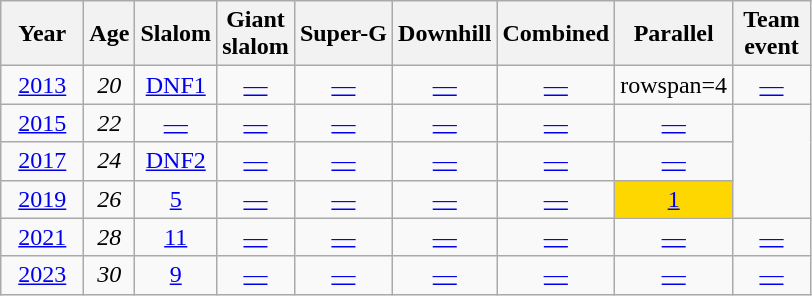<table class=wikitable style="text-align:center">
<tr>
<th>Year</th>
<th>Age</th>
<th>Slalom</th>
<th>Giant<br>slalom</th>
<th>Super-G</th>
<th>Downhill</th>
<th>Combined</th>
<th>Parallel</th>
<th>Team<br> event </th>
</tr>
<tr>
<td>  <a href='#'>2013</a>  </td>
<td><em>20</em></td>
<td><a href='#'>DNF1</a></td>
<td><a href='#'>—</a></td>
<td><a href='#'>—</a></td>
<td><a href='#'>—</a></td>
<td><a href='#'>—</a></td>
<td>rowspan=4 </td>
<td><a href='#'>—</a></td>
</tr>
<tr>
<td><a href='#'>2015</a></td>
<td><em>22</em></td>
<td><a href='#'>—</a></td>
<td><a href='#'>—</a></td>
<td><a href='#'>—</a></td>
<td><a href='#'>—</a></td>
<td><a href='#'>—</a></td>
<td><a href='#'>—</a></td>
</tr>
<tr>
<td><a href='#'>2017</a></td>
<td><em>24</em></td>
<td><a href='#'>DNF2</a></td>
<td><a href='#'>—</a></td>
<td><a href='#'>—</a></td>
<td><a href='#'>—</a></td>
<td><a href='#'>—</a></td>
<td><a href='#'>—</a></td>
</tr>
<tr>
<td><a href='#'>2019</a></td>
<td><em>26</em></td>
<td><a href='#'>5</a></td>
<td><a href='#'>—</a></td>
<td><a href='#'>—</a></td>
<td><a href='#'>—</a></td>
<td><a href='#'>—</a></td>
<td style="background:gold;"><a href='#'>1</a></td>
</tr>
<tr>
<td><a href='#'>2021</a></td>
<td><em>28</em></td>
<td><a href='#'>11</a></td>
<td><a href='#'>—</a></td>
<td><a href='#'>—</a></td>
<td><a href='#'>—</a></td>
<td><a href='#'>—</a></td>
<td><a href='#'>—</a></td>
<td><a href='#'>—</a></td>
</tr>
<tr>
<td><a href='#'>2023</a></td>
<td><em>30</em></td>
<td><a href='#'>9</a></td>
<td><a href='#'>—</a></td>
<td><a href='#'>—</a></td>
<td><a href='#'>—</a></td>
<td><a href='#'>—</a></td>
<td><a href='#'>—</a></td>
<td><a href='#'>—</a></td>
</tr>
</table>
